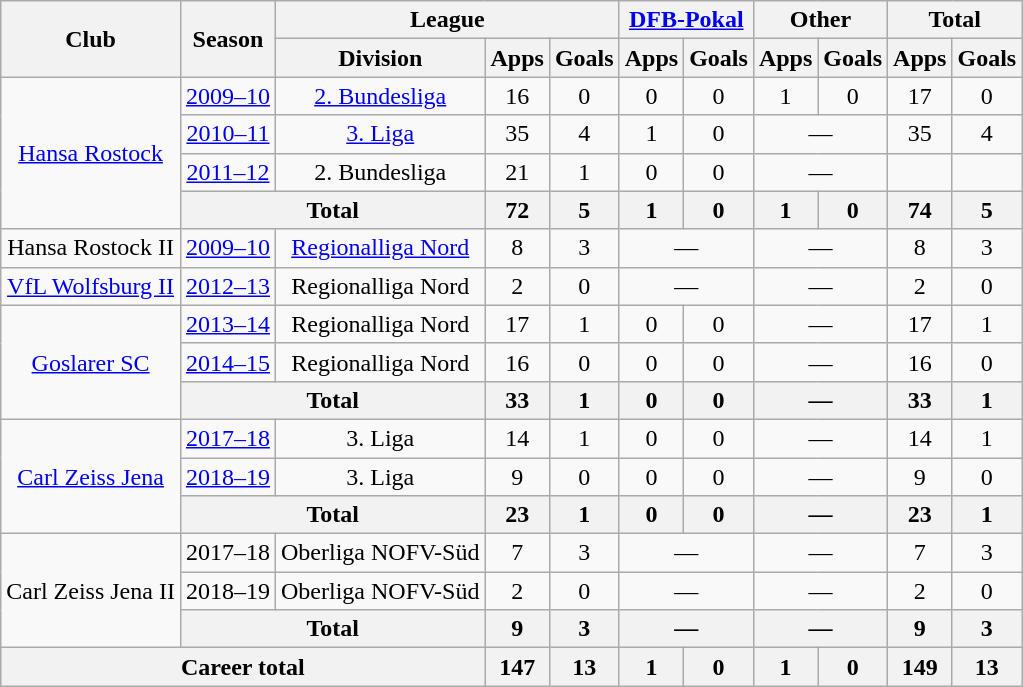<table class="wikitable" style="text-align: center">
<tr>
<th rowspan="2">Club</th>
<th rowspan="2">Season</th>
<th colspan="3">League</th>
<th colspan="2"><a href='#'>DFB-Pokal</a></th>
<th colspan="2">Other</th>
<th colspan="2">Total</th>
</tr>
<tr>
<th>Division</th>
<th>Apps</th>
<th>Goals</th>
<th>Apps</th>
<th>Goals</th>
<th>Apps</th>
<th>Goals</th>
<th>Apps</th>
<th>Goals</th>
</tr>
<tr>
<td rowspan="4"><a href='#'>Hansa Rostock</a></td>
<td><a href='#'>2009–10</a></td>
<td><a href='#'>2. Bundesliga</a></td>
<td>16</td>
<td>0</td>
<td>0</td>
<td>0</td>
<td>1</td>
<td>0</td>
<td>17</td>
<td>0</td>
</tr>
<tr>
<td><a href='#'>2010–11</a></td>
<td><a href='#'>3. Liga</a></td>
<td>35</td>
<td>4</td>
<td>1</td>
<td>0</td>
<td colspan="2">—</td>
<td>35</td>
<td>4</td>
</tr>
<tr>
<td><a href='#'>2011–12</a></td>
<td>2. Bundesliga</td>
<td>21</td>
<td>1</td>
<td>0</td>
<td>0</td>
<td colspan="2">—</td>
<td></td>
<td></td>
</tr>
<tr>
<th colspan="2">Total</th>
<th>72</th>
<th>5</th>
<th>1</th>
<th>0</th>
<th>1</th>
<th>0</th>
<th>74</th>
<th>5</th>
</tr>
<tr>
<td>Hansa Rostock II</td>
<td><a href='#'>2009–10</a></td>
<td><a href='#'>Regionalliga Nord</a></td>
<td>8</td>
<td>3</td>
<td colspan="2">—</td>
<td colspan="2">—</td>
<td>8</td>
<td>3</td>
</tr>
<tr>
<td><a href='#'>VfL Wolfsburg II</a></td>
<td><a href='#'>2012–13</a></td>
<td>Regionalliga Nord</td>
<td>2</td>
<td>0</td>
<td colspan="2">—</td>
<td colspan="2">—</td>
<td>2</td>
<td>0</td>
</tr>
<tr>
<td rowspan="3"><a href='#'>Goslarer SC</a></td>
<td><a href='#'>2013–14</a></td>
<td>Regionalliga Nord</td>
<td>17</td>
<td>1</td>
<td>0</td>
<td>0</td>
<td colspan="2">—</td>
<td>17</td>
<td>1</td>
</tr>
<tr>
<td><a href='#'>2014–15</a></td>
<td>Regionalliga Nord</td>
<td>16</td>
<td>0</td>
<td>0</td>
<td>0</td>
<td colspan="2">—</td>
<td>16</td>
<td>0</td>
</tr>
<tr>
<th colspan="2">Total</th>
<th>33</th>
<th>1</th>
<th>0</th>
<th>0</th>
<th colspan="2">—</th>
<th>33</th>
<th>1</th>
</tr>
<tr>
<td rowspan="3"><a href='#'>Carl Zeiss Jena</a></td>
<td><a href='#'>2017–18</a></td>
<td>3. Liga</td>
<td>14</td>
<td>1</td>
<td>0</td>
<td>0</td>
<td colspan="2">—</td>
<td>14</td>
<td>1</td>
</tr>
<tr>
<td><a href='#'>2018–19</a></td>
<td>3. Liga</td>
<td>9</td>
<td>0</td>
<td>0</td>
<td>0</td>
<td colspan="2">—</td>
<td>9</td>
<td>0</td>
</tr>
<tr>
<th colspan="2">Total</th>
<th>23</th>
<th>1</th>
<th>0</th>
<th>0</th>
<th colspan="2">—</th>
<th>23</th>
<th>1</th>
</tr>
<tr>
<td rowspan="3">Carl Zeiss Jena II</td>
<td>2017–18</td>
<td>Oberliga NOFV-Süd</td>
<td>7</td>
<td>3</td>
<td colspan="2">—</td>
<td colspan="2">—</td>
<td>7</td>
<td>3</td>
</tr>
<tr>
<td>2018–19</td>
<td>Oberliga NOFV-Süd</td>
<td>2</td>
<td>0</td>
<td colspan="2">—</td>
<td colspan="2">—</td>
<td>2</td>
<td>0</td>
</tr>
<tr>
<th colspan="2">Total</th>
<th>9</th>
<th>3</th>
<th colspan="2">—</th>
<th colspan="2">—</th>
<th>9</th>
<th>3</th>
</tr>
<tr>
<th colspan="3">Career total</th>
<th>147</th>
<th>13</th>
<th>1</th>
<th>0</th>
<th>1</th>
<th>0</th>
<th>149</th>
<th>13</th>
</tr>
</table>
